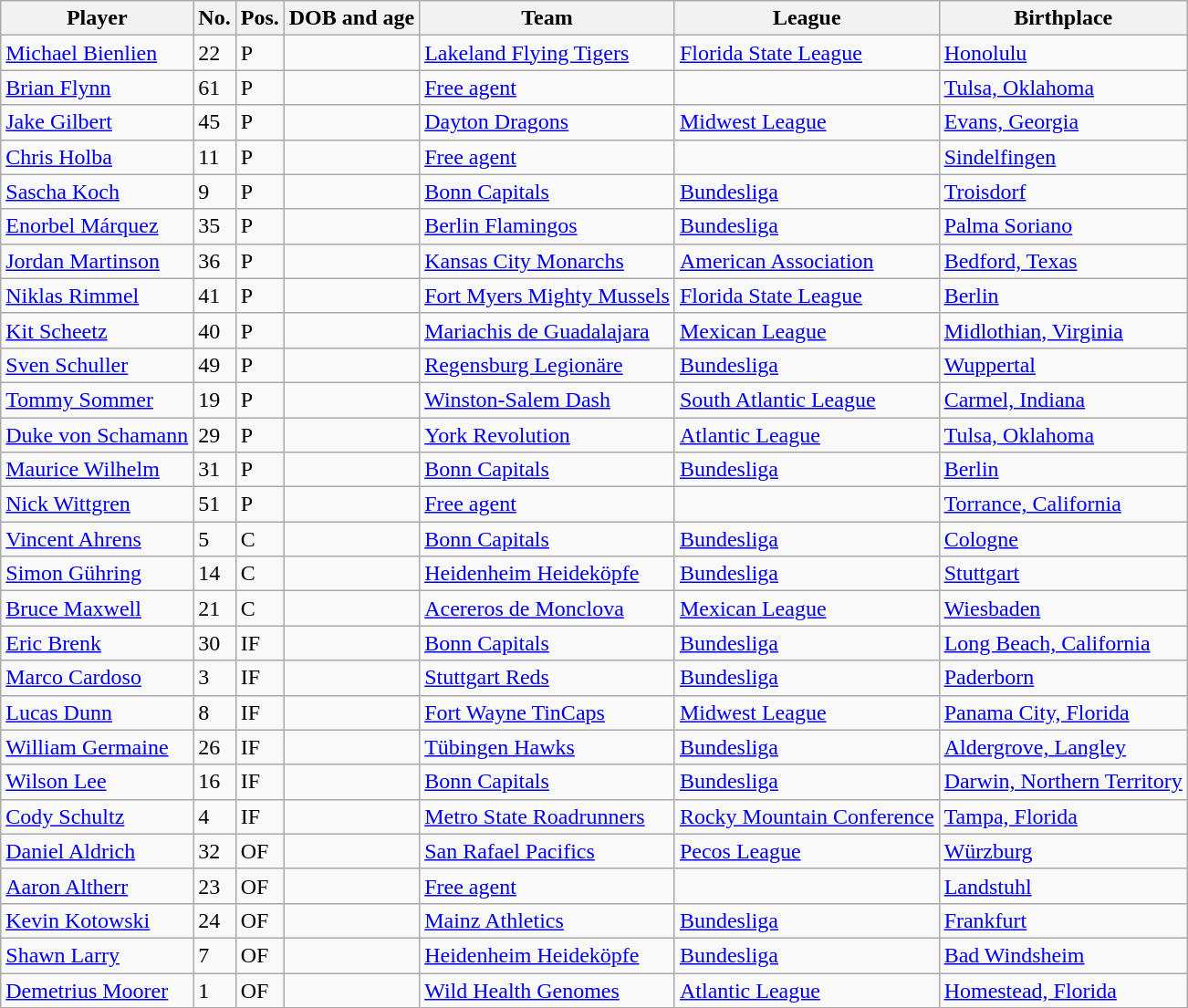<table class="wikitable sortable" style="white-space:nowrap;">
<tr>
<th>Player</th>
<th>No.</th>
<th>Pos.</th>
<th>DOB and age</th>
<th>Team</th>
<th>League</th>
<th>Birthplace</th>
</tr>
<tr>
<td><a href='#'>Michael Bienlien</a></td>
<td>22</td>
<td>P</td>
<td></td>
<td> <a href='#'>Lakeland Flying Tigers</a></td>
<td><a href='#'>Florida State League</a></td>
<td> <a href='#'>Honolulu</a></td>
</tr>
<tr>
<td><a href='#'>Brian Flynn</a></td>
<td>61</td>
<td>P</td>
<td></td>
<td><a href='#'>Free agent</a></td>
<td></td>
<td> <a href='#'>Tulsa, Oklahoma</a></td>
</tr>
<tr>
<td><a href='#'>Jake Gilbert</a></td>
<td>45</td>
<td>P</td>
<td></td>
<td> <a href='#'>Dayton Dragons</a></td>
<td><a href='#'>Midwest League</a></td>
<td> <a href='#'>Evans, Georgia</a></td>
</tr>
<tr>
<td><a href='#'>Chris Holba</a></td>
<td>11</td>
<td>P</td>
<td></td>
<td><a href='#'>Free agent</a></td>
<td></td>
<td> <a href='#'>Sindelfingen</a></td>
</tr>
<tr>
<td><a href='#'>Sascha Koch</a></td>
<td>9</td>
<td>P</td>
<td></td>
<td> <a href='#'>Bonn Capitals</a></td>
<td><a href='#'>Bundesliga</a></td>
<td> <a href='#'>Troisdorf</a></td>
</tr>
<tr>
<td><a href='#'>Enorbel Márquez</a></td>
<td>35</td>
<td>P</td>
<td></td>
<td> <a href='#'>Berlin Flamingos</a></td>
<td><a href='#'>Bundesliga</a></td>
<td> <a href='#'>Palma Soriano</a></td>
</tr>
<tr>
<td><a href='#'>Jordan Martinson</a></td>
<td>36</td>
<td>P</td>
<td></td>
<td> <a href='#'>Kansas City Monarchs</a></td>
<td><a href='#'>American Association</a></td>
<td> <a href='#'>Bedford, Texas</a></td>
</tr>
<tr>
<td><a href='#'>Niklas Rimmel</a></td>
<td>41</td>
<td>P</td>
<td></td>
<td> <a href='#'>Fort Myers Mighty Mussels</a></td>
<td><a href='#'>Florida State League</a></td>
<td> <a href='#'>Berlin</a></td>
</tr>
<tr>
<td><a href='#'>Kit Scheetz</a></td>
<td>40</td>
<td>P</td>
<td></td>
<td> <a href='#'>Mariachis de Guadalajara</a></td>
<td><a href='#'>Mexican League</a></td>
<td> <a href='#'>Midlothian, Virginia</a></td>
</tr>
<tr>
<td><a href='#'>Sven Schuller</a></td>
<td>49</td>
<td>P</td>
<td></td>
<td> <a href='#'>Regensburg Legionäre</a></td>
<td><a href='#'>Bundesliga</a></td>
<td> <a href='#'>Wuppertal</a></td>
</tr>
<tr>
<td><a href='#'>Tommy Sommer</a></td>
<td>19</td>
<td>P</td>
<td></td>
<td> <a href='#'>Winston-Salem Dash</a></td>
<td><a href='#'>South Atlantic League</a></td>
<td> <a href='#'>Carmel, Indiana</a></td>
</tr>
<tr>
<td><a href='#'>Duke von Schamann</a></td>
<td>29</td>
<td>P</td>
<td></td>
<td> <a href='#'>York Revolution</a></td>
<td><a href='#'>Atlantic League</a></td>
<td> <a href='#'>Tulsa, Oklahoma</a></td>
</tr>
<tr>
<td><a href='#'>Maurice Wilhelm</a></td>
<td>31</td>
<td>P</td>
<td></td>
<td> <a href='#'>Bonn Capitals</a></td>
<td><a href='#'>Bundesliga</a></td>
<td> <a href='#'>Berlin</a></td>
</tr>
<tr>
<td><a href='#'>Nick Wittgren</a></td>
<td>51</td>
<td>P</td>
<td></td>
<td><a href='#'>Free agent</a></td>
<td></td>
<td> <a href='#'>Torrance, California</a></td>
</tr>
<tr>
<td><a href='#'>Vincent Ahrens</a></td>
<td>5</td>
<td>C</td>
<td></td>
<td> <a href='#'>Bonn Capitals</a></td>
<td><a href='#'>Bundesliga</a></td>
<td> <a href='#'>Cologne</a></td>
</tr>
<tr>
<td><a href='#'>Simon Gühring</a></td>
<td>14</td>
<td>C</td>
<td></td>
<td> <a href='#'>Heidenheim Heideköpfe</a></td>
<td><a href='#'>Bundesliga</a></td>
<td> <a href='#'>Stuttgart</a></td>
</tr>
<tr>
<td><a href='#'>Bruce Maxwell</a></td>
<td>21</td>
<td>C</td>
<td></td>
<td> <a href='#'>Acereros de Monclova</a></td>
<td><a href='#'>Mexican League</a></td>
<td> <a href='#'>Wiesbaden</a></td>
</tr>
<tr>
<td><a href='#'>Eric Brenk</a></td>
<td>30</td>
<td>IF</td>
<td></td>
<td> <a href='#'>Bonn Capitals</a></td>
<td><a href='#'>Bundesliga</a></td>
<td> <a href='#'>Long Beach, California</a></td>
</tr>
<tr>
<td><a href='#'>Marco Cardoso</a></td>
<td>3</td>
<td>IF</td>
<td></td>
<td> <a href='#'>Stuttgart Reds</a></td>
<td><a href='#'>Bundesliga</a></td>
<td> <a href='#'>Paderborn</a></td>
</tr>
<tr>
<td><a href='#'>Lucas Dunn</a></td>
<td>8</td>
<td>IF</td>
<td></td>
<td> <a href='#'>Fort Wayne TinCaps</a></td>
<td><a href='#'>Midwest League</a></td>
<td> <a href='#'>Panama City, Florida</a></td>
</tr>
<tr>
<td><a href='#'>William Germaine</a></td>
<td>26</td>
<td>IF</td>
<td></td>
<td> <a href='#'>Tübingen Hawks</a></td>
<td><a href='#'>Bundesliga</a></td>
<td> <a href='#'>Aldergrove, Langley</a></td>
</tr>
<tr>
<td><a href='#'>Wilson Lee</a></td>
<td>16</td>
<td>IF</td>
<td></td>
<td> <a href='#'>Bonn Capitals</a></td>
<td><a href='#'>Bundesliga</a></td>
<td> <a href='#'>Darwin, Northern Territory</a></td>
</tr>
<tr>
<td><a href='#'>Cody Schultz</a></td>
<td>4</td>
<td>IF</td>
<td></td>
<td> <a href='#'>Metro State Roadrunners</a></td>
<td><a href='#'>Rocky Mountain Conference</a></td>
<td> <a href='#'>Tampa, Florida</a></td>
</tr>
<tr>
<td><a href='#'>Daniel Aldrich</a></td>
<td>32</td>
<td>OF</td>
<td></td>
<td> <a href='#'>San Rafael Pacifics</a></td>
<td><a href='#'>Pecos League</a></td>
<td> <a href='#'>Würzburg</a></td>
</tr>
<tr>
<td><a href='#'>Aaron Altherr</a></td>
<td>23</td>
<td>OF</td>
<td></td>
<td><a href='#'>Free agent</a></td>
<td></td>
<td> <a href='#'>Landstuhl</a></td>
</tr>
<tr>
<td><a href='#'>Kevin Kotowski</a></td>
<td>24</td>
<td>OF</td>
<td></td>
<td> <a href='#'>Mainz Athletics</a></td>
<td><a href='#'>Bundesliga</a></td>
<td> <a href='#'>Frankfurt</a></td>
</tr>
<tr>
<td><a href='#'>Shawn Larry</a></td>
<td>7</td>
<td>OF</td>
<td></td>
<td> <a href='#'>Heidenheim Heideköpfe</a></td>
<td><a href='#'>Bundesliga</a></td>
<td> <a href='#'>Bad Windsheim</a></td>
</tr>
<tr>
<td><a href='#'>Demetrius Moorer</a></td>
<td>1</td>
<td>OF</td>
<td></td>
<td> <a href='#'>Wild Health Genomes</a></td>
<td><a href='#'>Atlantic League</a></td>
<td> <a href='#'>Homestead, Florida</a></td>
</tr>
</table>
